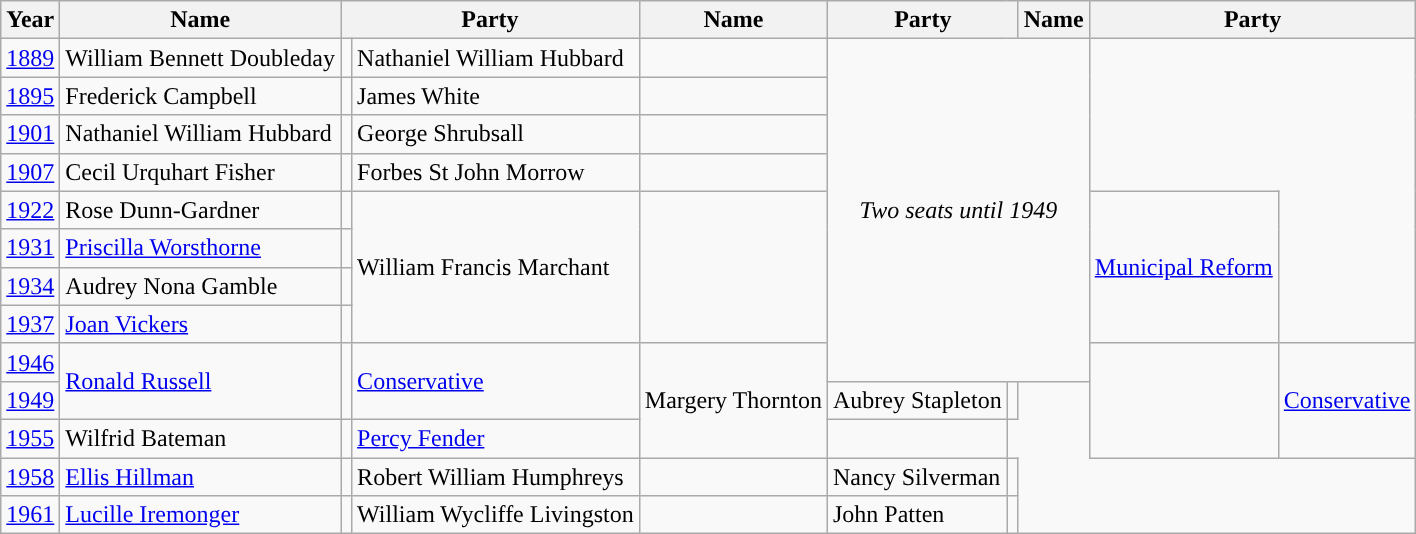<table class="wikitable">
<tr>
<th>Year</th>
<th>Name</th>
<th colspan=2>Party</th>
<th>Name</th>
<th colspan=2>Party</th>
<th>Name</th>
<th colspan=2>Party</th>
</tr>
<tr>
<td><a href='#'>1889</a></td>
<td>William Bennett Doubleday</td>
<td></td>
<td>Nathaniel William Hubbard</td>
<td></td>
<td rowspan=9 colspan=3 align="center"><em>Two seats until 1949</em></td>
</tr>
<tr>
<td><a href='#'>1895</a></td>
<td>Frederick Campbell</td>
<td></td>
<td>James White</td>
<td></td>
</tr>
<tr>
<td><a href='#'>1901</a></td>
<td>Nathaniel William Hubbard</td>
<td></td>
<td>George Shrubsall</td>
<td></td>
</tr>
<tr>
<td><a href='#'>1907</a></td>
<td>Cecil Urquhart Fisher</td>
<td></td>
<td>Forbes St John Morrow</td>
<td></td>
</tr>
<tr>
<td><a href='#'>1922</a></td>
<td>Rose Dunn-Gardner</td>
<td></td>
<td rowspan=4>William Francis Marchant</td>
<td rowspan=4 style="background-color: "></td>
<td rowspan=4><a href='#'>Municipal Reform</a></td>
</tr>
<tr>
<td><a href='#'>1931</a></td>
<td><a href='#'>Priscilla Worsthorne</a></td>
<td></td>
</tr>
<tr>
<td><a href='#'>1934</a></td>
<td>Audrey Nona Gamble</td>
<td></td>
</tr>
<tr>
<td><a href='#'>1937</a></td>
<td><a href='#'>Joan Vickers</a></td>
<td></td>
</tr>
<tr>
<td><a href='#'>1946</a></td>
<td rowspan=2><a href='#'>Ronald Russell</a></td>
<td rowspan=2 style="background-color: "></td>
<td rowspan=2><a href='#'>Conservative</a></td>
<td rowspan=3>Margery Thornton</td>
<td rowspan=3 style="background-color: "></td>
<td rowspan=3><a href='#'>Conservative</a></td>
</tr>
<tr>
<td><a href='#'>1949</a></td>
<td>Aubrey Stapleton</td>
<td></td>
</tr>
<tr>
<td><a href='#'>1955</a></td>
<td>Wilfrid Bateman</td>
<td></td>
<td><a href='#'>Percy Fender</a></td>
<td></td>
</tr>
<tr>
<td><a href='#'>1958</a></td>
<td><a href='#'>Ellis Hillman</a></td>
<td></td>
<td>Robert William Humphreys</td>
<td></td>
<td>Nancy Silverman</td>
<td></td>
</tr>
<tr>
<td><a href='#'>1961</a></td>
<td><a href='#'>Lucille Iremonger</a></td>
<td></td>
<td>William Wycliffe Livingston</td>
<td></td>
<td>John Patten</td>
<td></td>
</tr>
</table>
